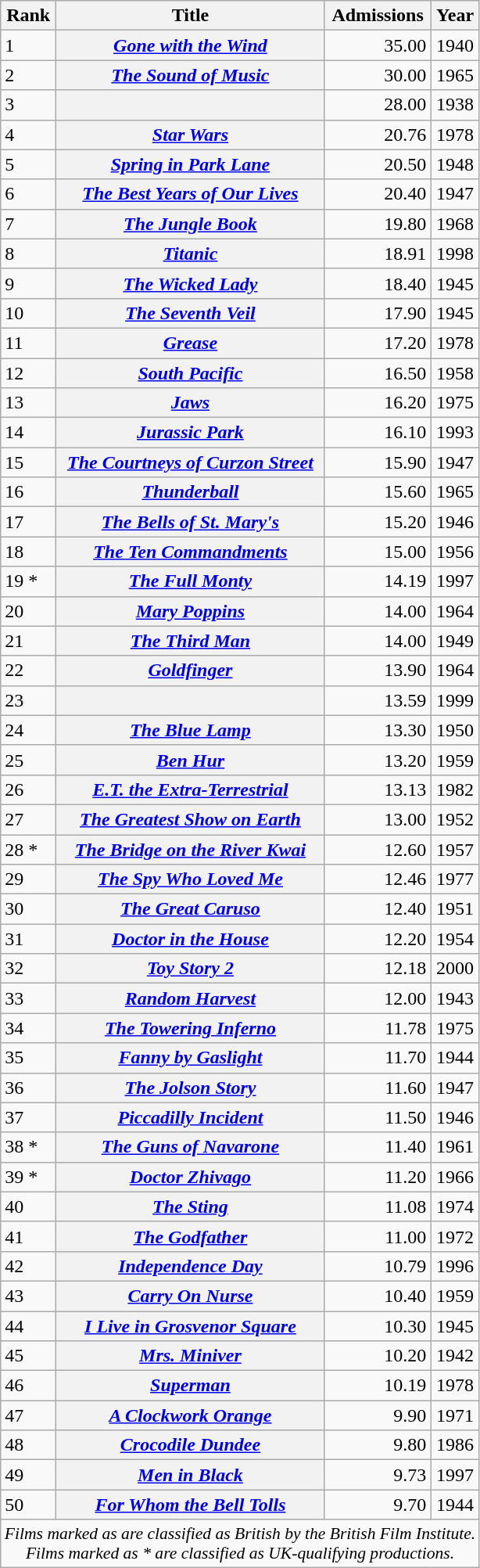<table class="wikitable sortable plainrowheaders">
<tr>
<th scope="col">Rank</th>
<th scope="col">Title</th>
<th scope="col">Admissions<br></th>
<th scope="col">Year</th>
</tr>
<tr>
<td>1</td>
<th scope="row"><em><a href='#'>Gone with the Wind</a></em></th>
<td align="right">35.00</td>
<td style="text-align:center;">1940</td>
</tr>
<tr>
<td>2</td>
<th scope="row"><em><a href='#'>The Sound of Music</a></em></th>
<td align="right">30.00</td>
<td style="text-align:center;">1965</td>
</tr>
<tr>
<td>3</td>
<th scope="row"><em></em></th>
<td align="right">28.00</td>
<td style="text-align:center;">1938</td>
</tr>
<tr>
<td>4</td>
<th scope="row"><em><a href='#'>Star Wars</a></em></th>
<td align="right">20.76</td>
<td style="text-align:center;">1978</td>
</tr>
<tr>
<td>5 </td>
<th scope="row"><em><a href='#'>Spring in Park Lane</a></em></th>
<td align="right">20.50</td>
<td style="text-align:center;">1948</td>
</tr>
<tr>
<td>6</td>
<th scope="row"><em><a href='#'>The Best Years of Our Lives</a></em></th>
<td align="right">20.40</td>
<td style="text-align:center;">1947</td>
</tr>
<tr>
<td>7</td>
<th scope="row"><em><a href='#'>The Jungle Book</a></em></th>
<td align="right">19.80</td>
<td style="text-align:center;">1968</td>
</tr>
<tr>
<td>8</td>
<th scope="row"><em><a href='#'>Titanic</a></em></th>
<td align="right">18.91</td>
<td style="text-align:center;">1998</td>
</tr>
<tr>
<td>9 </td>
<th scope="row"><em><a href='#'>The Wicked Lady</a></em></th>
<td align="right">18.40</td>
<td style="text-align:center;">1945</td>
</tr>
<tr>
<td>10 </td>
<th scope="row"><em><a href='#'>The Seventh Veil</a></em></th>
<td align="right">17.90</td>
<td style="text-align:center;">1945</td>
</tr>
<tr>
<td>11</td>
<th scope="row"><em><a href='#'>Grease</a></em></th>
<td align="right">17.20</td>
<td style="text-align:center;">1978</td>
</tr>
<tr>
<td>12</td>
<th scope="row"><em><a href='#'>South Pacific</a></em></th>
<td align="right">16.50</td>
<td style="text-align:center;">1958</td>
</tr>
<tr>
<td>13</td>
<th scope="row"><em><a href='#'>Jaws</a></em></th>
<td align="right">16.20</td>
<td style="text-align:center;">1975</td>
</tr>
<tr>
<td>14</td>
<th scope="row"><em><a href='#'>Jurassic Park</a></em></th>
<td align="right">16.10</td>
<td style="text-align:center;">1993</td>
</tr>
<tr>
<td>15 </td>
<th scope="row"><em><a href='#'>The Courtneys of Curzon Street</a></em></th>
<td align="right">15.90</td>
<td style="text-align:center;">1947</td>
</tr>
<tr>
<td>16 </td>
<th scope="row"><em><a href='#'>Thunderball</a></em></th>
<td align="right">15.60</td>
<td style="text-align:center;">1965</td>
</tr>
<tr>
<td>17</td>
<th scope="row"><em><a href='#'>The Bells of St. Mary's</a></em></th>
<td align="right">15.20</td>
<td style="text-align:center;">1946</td>
</tr>
<tr>
<td>18</td>
<th scope="row"><em><a href='#'>The Ten Commandments</a></em></th>
<td align="right">15.00</td>
<td style="text-align:center;">1956</td>
</tr>
<tr>
<td>19 *</td>
<th scope="row"><em><a href='#'>The Full Monty</a></em></th>
<td align="right">14.19</td>
<td style="text-align:center;">1997</td>
</tr>
<tr>
<td>20</td>
<th scope="row"><em><a href='#'>Mary Poppins</a></em></th>
<td align="right">14.00</td>
<td style="text-align:center;">1964</td>
</tr>
<tr>
<td>21 </td>
<th scope="row"><em><a href='#'>The Third Man</a></em></th>
<td align="right">14.00</td>
<td style="text-align:center;">1949</td>
</tr>
<tr>
<td>22 </td>
<th scope="row"><em><a href='#'>Goldfinger</a></em></th>
<td align="right">13.90</td>
<td style="text-align:center;">1964</td>
</tr>
<tr>
<td>23</td>
<th scope="row"></th>
<td align="right">13.59</td>
<td style="text-align:center;">1999</td>
</tr>
<tr>
<td>24 </td>
<th scope="row"><em><a href='#'>The Blue Lamp</a></em></th>
<td align="right">13.30</td>
<td style="text-align:center;">1950</td>
</tr>
<tr>
<td>25</td>
<th scope="row"><em><a href='#'>Ben Hur</a></em></th>
<td align="right">13.20</td>
<td style="text-align:center;">1959</td>
</tr>
<tr>
<td>26</td>
<th scope="row"><em><a href='#'>E.T. the Extra-Terrestrial</a></em></th>
<td align="right">13.13</td>
<td style="text-align:center;">1982</td>
</tr>
<tr>
<td>27</td>
<th scope="row"><em><a href='#'>The Greatest Show on Earth</a></em></th>
<td align="right">13.00</td>
<td style="text-align:center;">1952</td>
</tr>
<tr>
<td>28 *</td>
<th scope="row"><em><a href='#'>The Bridge on the River Kwai</a></em></th>
<td align="right">12.60</td>
<td style="text-align:center;">1957</td>
</tr>
<tr>
<td>29 </td>
<th scope="row"><em><a href='#'>The Spy Who Loved Me</a></em></th>
<td align="right">12.46</td>
<td style="text-align:center;">1977</td>
</tr>
<tr>
<td>30</td>
<th scope="row"><em><a href='#'>The Great Caruso</a></em></th>
<td align="right">12.40</td>
<td style="text-align:center;">1951</td>
</tr>
<tr>
<td>31 </td>
<th scope="row"><em><a href='#'>Doctor in the House</a></em></th>
<td align="right">12.20</td>
<td style="text-align:center;">1954</td>
</tr>
<tr>
<td>32</td>
<th scope="row"><em><a href='#'>Toy Story 2</a></em></th>
<td align="right">12.18</td>
<td style="text-align:center;">2000</td>
</tr>
<tr>
<td>33</td>
<th scope="row"><em><a href='#'>Random Harvest</a></em></th>
<td align="right">12.00</td>
<td style="text-align:center;">1943</td>
</tr>
<tr>
<td>34</td>
<th scope="row"><em><a href='#'>The Towering Inferno</a></em></th>
<td align="right">11.78</td>
<td style="text-align:center;">1975</td>
</tr>
<tr>
<td>35 </td>
<th scope="row"><em><a href='#'>Fanny by Gaslight</a></em></th>
<td align="right">11.70</td>
<td style="text-align:center;">1944</td>
</tr>
<tr>
<td>36</td>
<th scope="row"><em><a href='#'>The Jolson Story</a></em></th>
<td align="right">11.60</td>
<td style="text-align:center;">1947</td>
</tr>
<tr>
<td>37 </td>
<th scope="row"><em><a href='#'>Piccadilly Incident</a></em></th>
<td align="right">11.50</td>
<td style="text-align:center;">1946</td>
</tr>
<tr>
<td>38 *</td>
<th scope="row"><em><a href='#'>The Guns of Navarone</a></em></th>
<td align="right">11.40</td>
<td style="text-align:center;">1961</td>
</tr>
<tr>
<td>39 *</td>
<th scope="row"><em><a href='#'>Doctor Zhivago</a></em></th>
<td align="right">11.20</td>
<td style="text-align:center;">1966</td>
</tr>
<tr>
<td>40</td>
<th scope="row"><em><a href='#'>The Sting</a></em></th>
<td align="right">11.08</td>
<td style="text-align:center;">1974</td>
</tr>
<tr>
<td>41</td>
<th scope="row"><em><a href='#'>The Godfather</a></em></th>
<td align="right">11.00</td>
<td style="text-align:center;">1972</td>
</tr>
<tr>
<td>42</td>
<th scope="row"><em><a href='#'>Independence Day</a></em></th>
<td align="right">10.79</td>
<td style="text-align:center;">1996</td>
</tr>
<tr>
<td>43 </td>
<th scope="row"><em><a href='#'>Carry On Nurse</a></em></th>
<td align="right">10.40</td>
<td style="text-align:center;">1959</td>
</tr>
<tr>
<td>44 </td>
<th scope="row"><em><a href='#'>I Live in Grosvenor Square</a></em></th>
<td align="right">10.30</td>
<td style="text-align:center;">1945</td>
</tr>
<tr>
<td>45</td>
<th scope="row"><em><a href='#'>Mrs. Miniver</a></em></th>
<td align="right">10.20</td>
<td style="text-align:center;">1942</td>
</tr>
<tr>
<td>46 </td>
<th scope="row"><em><a href='#'>Superman</a></em></th>
<td align="right">10.19</td>
<td style="text-align:center;">1978</td>
</tr>
<tr>
<td>47 </td>
<th scope="row"><em><a href='#'>A Clockwork Orange</a></em></th>
<td align="right">9.90</td>
<td style="text-align:center;">1971</td>
</tr>
<tr>
<td>48</td>
<th scope="row"><em><a href='#'>Crocodile Dundee</a></em></th>
<td align="right">9.80</td>
<td style="text-align:center;">1986</td>
</tr>
<tr>
<td>49</td>
<th scope="row"><em><a href='#'>Men in Black</a></em></th>
<td align="right">9.73</td>
<td style="text-align:center;">1997</td>
</tr>
<tr>
<td>50</td>
<th scope="row"><em><a href='#'>For Whom the Bell Tolls</a></em></th>
<td align="right">9.70</td>
<td style="text-align:center;">1944</td>
</tr>
<tr class="sortbottom" style="text-align:center; font-size:90%">
<td colspan="4"><em>Films marked as  are classified as British by the British Film Institute.<br>Films marked as * are classified as UK-qualifying productions.</em></td>
</tr>
</table>
